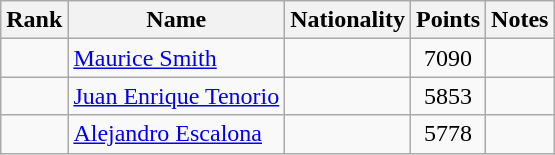<table class="wikitable sortable" style="text-align:center">
<tr>
<th>Rank</th>
<th>Name</th>
<th>Nationality</th>
<th>Points</th>
<th>Notes</th>
</tr>
<tr>
<td align=center></td>
<td align=left><a href='#'>Maurice Smith</a></td>
<td align=left></td>
<td>7090</td>
<td></td>
</tr>
<tr>
<td align=center></td>
<td align=left><a href='#'>Juan Enrique Tenorio</a></td>
<td align=left></td>
<td>5853</td>
<td></td>
</tr>
<tr>
<td align=center></td>
<td align=left><a href='#'>Alejandro Escalona</a></td>
<td align=left></td>
<td>5778</td>
<td></td>
</tr>
</table>
